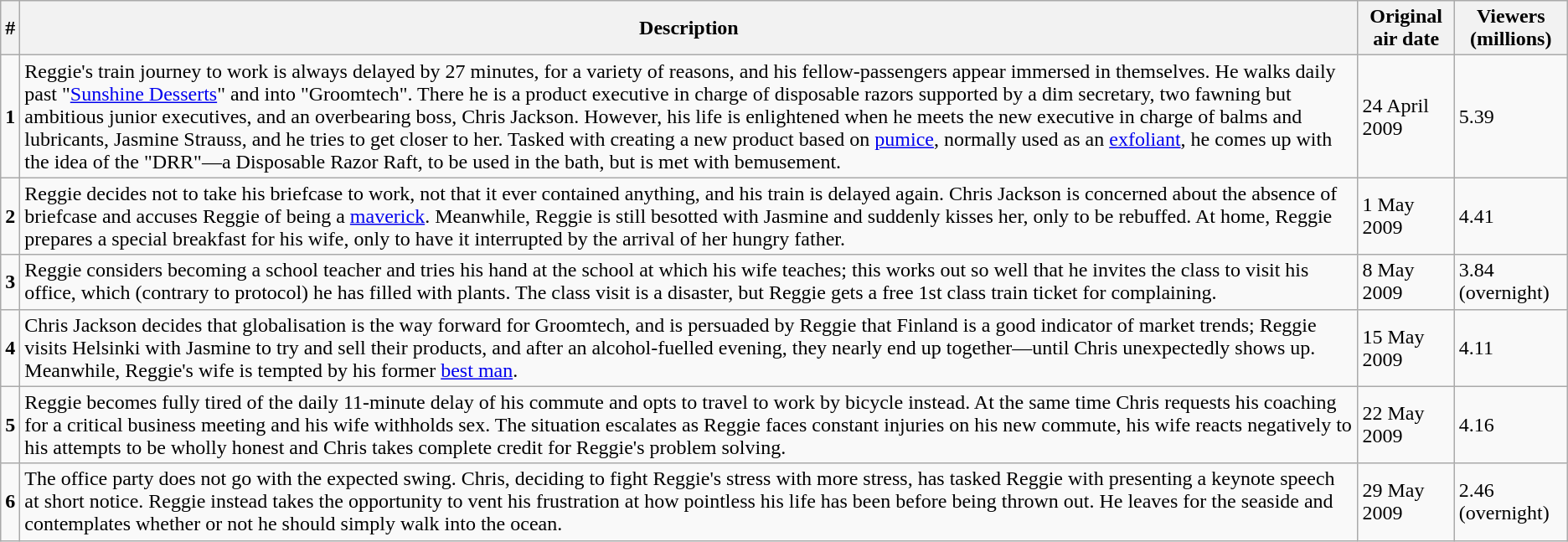<table class="wikitable">
<tr>
<th>#</th>
<th>Description</th>
<th>Original air date</th>
<th>Viewers (millions)</th>
</tr>
<tr>
<td><strong>1</strong></td>
<td>Reggie's train journey to work is always delayed by 27 minutes, for a variety of reasons, and his fellow-passengers appear immersed in themselves. He walks daily past "<a href='#'>Sunshine Desserts</a>" and into "Groomtech". There he is a product executive in charge of disposable razors supported by a dim secretary, two fawning but ambitious junior executives, and an overbearing boss, Chris Jackson. However, his life is enlightened when he meets the new executive in charge of balms and lubricants, Jasmine Strauss, and he tries to get closer to her. Tasked with creating a new product based on <a href='#'>pumice</a>, normally used as an <a href='#'>exfoliant</a>, he comes up with the idea of the "DRR"—a Disposable Razor Raft, to be used in the bath, but is met with bemusement.</td>
<td>24 April 2009</td>
<td>5.39</td>
</tr>
<tr>
<td><strong>2</strong></td>
<td>Reggie decides not to take his briefcase to work, not that it ever contained anything, and his train is delayed again. Chris Jackson is concerned about the absence of briefcase and accuses Reggie of being a <a href='#'>maverick</a>. Meanwhile, Reggie is still besotted with Jasmine and suddenly kisses her, only to be rebuffed. At home, Reggie prepares a special breakfast for his wife, only to have it interrupted by the arrival of her hungry father. </td>
<td>1 May 2009</td>
<td>4.41</td>
</tr>
<tr>
<td><strong>3</strong></td>
<td>Reggie considers becoming a school teacher and tries his hand at the school at which his wife teaches; this works out so well that he invites the class to visit his office, which (contrary to protocol) he has filled with plants. The class visit is a disaster, but Reggie gets a free 1st class train ticket for complaining.</td>
<td>8 May 2009</td>
<td>3.84 (overnight)</td>
</tr>
<tr>
<td><strong>4</strong></td>
<td>Chris Jackson decides that globalisation is the way forward for Groomtech, and is persuaded by Reggie that Finland is a good indicator of market trends; Reggie visits Helsinki with Jasmine to try and sell their products, and after an alcohol-fuelled evening, they nearly end up together—until Chris unexpectedly shows up. Meanwhile, Reggie's wife is tempted by his former <a href='#'>best man</a>.</td>
<td>15 May 2009</td>
<td>4.11</td>
</tr>
<tr>
<td><strong>5</strong></td>
<td>Reggie becomes fully tired of the daily 11-minute delay of his commute and opts to travel to work by bicycle instead. At the same time Chris requests his coaching for a critical business meeting and his wife withholds sex. The situation escalates as Reggie faces constant injuries on his new commute, his wife reacts negatively to his attempts to be wholly honest and Chris takes complete credit for Reggie's problem solving.</td>
<td>22 May 2009</td>
<td>4.16</td>
</tr>
<tr>
<td><strong>6</strong></td>
<td>The office party does not go with the expected swing. Chris, deciding to fight Reggie's stress with more stress, has tasked Reggie with presenting a keynote speech at short notice.  Reggie instead takes the opportunity to vent his frustration at how pointless his life has been before being thrown out.  He leaves for the seaside and contemplates whether or not he should simply walk into the ocean.</td>
<td>29 May 2009</td>
<td>2.46 (overnight)</td>
</tr>
</table>
